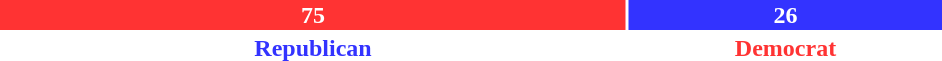<table style="width:50%">
<tr>
<td scope="row" colspan="3" style="text-align:center"></td>
</tr>
<tr>
<td scope="row" style="background:#F33; width:65%; text-align:center; color:white"><strong>75</strong></td>
<td style="background:#33F; width:32.5%; text-align:center; color:white"><strong>26</strong></td>
</tr>
<tr>
<td scope="row" style="text-align:center; color:#33F"><strong>Republican</strong></td>
<td style="text-align:center; color:#F33"><strong>Democrat</strong></td>
</tr>
</table>
